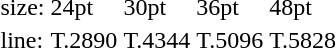<table style="margin-left:40px;">
<tr>
<td>size:</td>
<td>24pt</td>
<td>30pt</td>
<td>36pt</td>
<td>48pt</td>
</tr>
<tr>
<td>line:</td>
<td>T.2890</td>
<td>T.4344</td>
<td>T.5096</td>
<td>T.5828</td>
</tr>
</table>
